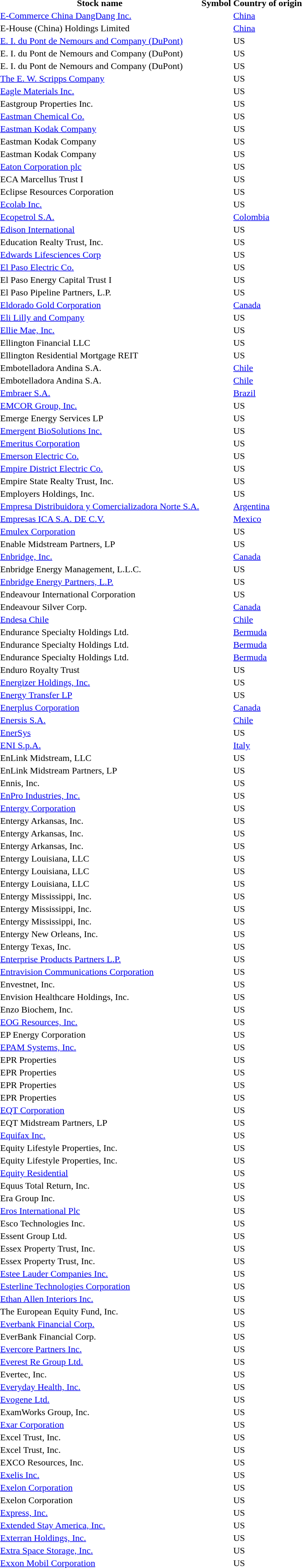<table style="background:transparent;">
<tr>
<th>Stock name</th>
<th>Symbol</th>
<th>Country of origin</th>
</tr>
<tr --->
<td><a href='#'>E-Commerce China DangDang Inc.</a></td>
<td></td>
<td><a href='#'>China</a></td>
</tr>
<tr --->
<td>E-House (China) Holdings Limited</td>
<td></td>
<td><a href='#'>China</a></td>
</tr>
<tr --->
<td><a href='#'>E. I. du Pont de Nemours and Company (DuPont)</a></td>
<td></td>
<td>US</td>
</tr>
<tr --->
<td>E. I. du Pont de Nemours and Company (DuPont)</td>
<td></td>
<td>US</td>
</tr>
<tr --->
<td>E. I. du Pont de Nemours and Company (DuPont)</td>
<td></td>
<td>US</td>
</tr>
<tr --->
<td><a href='#'>The E. W. Scripps Company</a></td>
<td></td>
<td>US</td>
</tr>
<tr --->
<td><a href='#'>Eagle Materials Inc.</a></td>
<td></td>
<td>US</td>
</tr>
<tr --->
<td>Eastgroup Properties Inc.</td>
<td></td>
<td>US</td>
</tr>
<tr --->
<td><a href='#'>Eastman Chemical Co.</a></td>
<td></td>
<td>US</td>
</tr>
<tr --->
<td><a href='#'>Eastman Kodak Company</a></td>
<td></td>
<td>US</td>
</tr>
<tr --->
<td>Eastman Kodak Company</td>
<td></td>
<td>US</td>
</tr>
<tr --->
<td>Eastman Kodak Company</td>
<td></td>
<td>US</td>
</tr>
<tr --->
<td><a href='#'>Eaton Corporation plc</a></td>
<td></td>
<td>US</td>
</tr>
<tr --->
<td>ECA Marcellus Trust I</td>
<td></td>
<td>US</td>
</tr>
<tr --->
<td>Eclipse Resources Corporation</td>
<td></td>
<td>US</td>
</tr>
<tr --->
<td><a href='#'>Ecolab Inc.</a></td>
<td></td>
<td>US</td>
</tr>
<tr --->
<td><a href='#'>Ecopetrol S.A.</a></td>
<td></td>
<td><a href='#'>Colombia</a></td>
</tr>
<tr --->
<td><a href='#'>Edison International</a></td>
<td></td>
<td>US</td>
</tr>
<tr --->
<td>Education Realty Trust, Inc.</td>
<td></td>
<td>US</td>
</tr>
<tr --->
<td><a href='#'>Edwards Lifesciences Corp</a></td>
<td></td>
<td>US</td>
</tr>
<tr --->
<td><a href='#'>El Paso Electric Co.</a></td>
<td></td>
<td>US</td>
</tr>
<tr --->
<td>El Paso Energy Capital Trust I</td>
<td></td>
<td>US</td>
</tr>
<tr --->
<td>El Paso Pipeline Partners, L.P.</td>
<td></td>
<td>US</td>
</tr>
<tr --->
<td><a href='#'>Eldorado Gold Corporation</a></td>
<td></td>
<td><a href='#'>Canada</a></td>
</tr>
<tr --->
<td><a href='#'>Eli Lilly and Company</a></td>
<td></td>
<td>US</td>
</tr>
<tr --->
<td><a href='#'>Ellie Mae, Inc.</a></td>
<td></td>
<td>US</td>
</tr>
<tr --->
<td>Ellington Financial LLC</td>
<td></td>
<td>US</td>
</tr>
<tr --->
<td>Ellington Residential Mortgage REIT</td>
<td></td>
<td>US</td>
</tr>
<tr --->
<td>Embotelladora Andina S.A.</td>
<td></td>
<td><a href='#'>Chile</a></td>
</tr>
<tr --->
<td>Embotelladora Andina S.A.</td>
<td></td>
<td><a href='#'>Chile</a></td>
</tr>
<tr --->
<td><a href='#'>Embraer S.A.</a></td>
<td></td>
<td><a href='#'>Brazil</a></td>
</tr>
<tr --->
<td><a href='#'>EMCOR Group, Inc.</a></td>
<td></td>
<td>US</td>
</tr>
<tr --->
<td>Emerge Energy Services LP</td>
<td></td>
<td>US</td>
</tr>
<tr --->
<td><a href='#'>Emergent BioSolutions Inc.</a></td>
<td></td>
<td>US</td>
</tr>
<tr --->
<td><a href='#'>Emeritus Corporation</a></td>
<td></td>
<td>US</td>
</tr>
<tr --->
<td><a href='#'>Emerson Electric Co.</a></td>
<td></td>
<td>US</td>
</tr>
<tr --->
<td><a href='#'>Empire District Electric Co.</a></td>
<td></td>
<td>US</td>
</tr>
<tr --->
<td>Empire State Realty Trust, Inc.</td>
<td></td>
<td>US</td>
</tr>
<tr --->
<td>Employers Holdings, Inc.</td>
<td></td>
<td>US</td>
</tr>
<tr --->
<td><a href='#'>Empresa Distribuidora y Comercializadora Norte S.A.</a></td>
<td></td>
<td><a href='#'>Argentina</a></td>
</tr>
<tr --->
<td><a href='#'>Empresas ICA S.A. DE C.V.</a></td>
<td></td>
<td><a href='#'>Mexico</a></td>
</tr>
<tr --->
<td><a href='#'>Emulex Corporation</a></td>
<td></td>
<td>US</td>
</tr>
<tr --->
<td>Enable Midstream Partners, LP</td>
<td></td>
<td>US</td>
</tr>
<tr --->
<td><a href='#'>Enbridge, Inc.</a></td>
<td></td>
<td><a href='#'>Canada</a></td>
</tr>
<tr --->
<td>Enbridge Energy Management, L.L.C.</td>
<td></td>
<td>US</td>
</tr>
<tr --->
<td><a href='#'>Enbridge Energy Partners, L.P.</a></td>
<td></td>
<td>US</td>
</tr>
<tr --->
<td>Endeavour International Corporation</td>
<td></td>
<td>US</td>
</tr>
<tr --->
<td>Endeavour Silver Corp.</td>
<td></td>
<td><a href='#'>Canada</a></td>
</tr>
<tr --->
<td><a href='#'>Endesa Chile</a></td>
<td></td>
<td><a href='#'>Chile</a></td>
</tr>
<tr --->
<td>Endurance Specialty Holdings Ltd.</td>
<td></td>
<td><a href='#'>Bermuda</a></td>
</tr>
<tr --->
<td>Endurance Specialty Holdings Ltd.</td>
<td></td>
<td><a href='#'>Bermuda</a></td>
</tr>
<tr --->
<td>Endurance Specialty Holdings Ltd.</td>
<td></td>
<td><a href='#'>Bermuda</a></td>
</tr>
<tr --->
<td>Enduro Royalty Trust</td>
<td></td>
<td>US</td>
</tr>
<tr --->
<td><a href='#'>Energizer Holdings, Inc.</a></td>
<td></td>
<td>US</td>
</tr>
<tr --->
<td><a href='#'>Energy Transfer LP</a></td>
<td></td>
<td>US</td>
</tr>
<tr --->
<td><a href='#'>Enerplus Corporation</a></td>
<td></td>
<td><a href='#'>Canada</a></td>
</tr>
<tr --->
<td><a href='#'>Enersis S.A.</a></td>
<td></td>
<td><a href='#'>Chile</a></td>
</tr>
<tr --->
<td><a href='#'>EnerSys</a></td>
<td></td>
<td>US</td>
</tr>
<tr --->
<td><a href='#'>ENI S.p.A.</a></td>
<td></td>
<td><a href='#'>Italy</a></td>
</tr>
<tr --->
<td>EnLink Midstream, LLC</td>
<td></td>
<td>US</td>
</tr>
<tr --->
<td>EnLink Midstream Partners, LP</td>
<td></td>
<td>US</td>
</tr>
<tr --->
<td>Ennis, Inc.</td>
<td></td>
<td>US</td>
</tr>
<tr --->
<td><a href='#'>EnPro Industries, Inc.</a></td>
<td></td>
<td>US</td>
</tr>
<tr --->
<td><a href='#'>Entergy Corporation</a></td>
<td></td>
<td>US</td>
</tr>
<tr --->
<td>Entergy Arkansas, Inc.</td>
<td></td>
<td>US</td>
</tr>
<tr --->
<td>Entergy Arkansas, Inc.</td>
<td></td>
<td>US</td>
</tr>
<tr --->
<td>Entergy Arkansas, Inc.</td>
<td></td>
<td>US</td>
</tr>
<tr --->
<td>Entergy Louisiana, LLC</td>
<td></td>
<td>US</td>
</tr>
<tr --->
<td>Entergy Louisiana, LLC</td>
<td></td>
<td>US</td>
</tr>
<tr --->
<td>Entergy Louisiana, LLC</td>
<td></td>
<td>US</td>
</tr>
<tr --->
<td>Entergy Mississippi, Inc.</td>
<td></td>
<td>US</td>
</tr>
<tr --->
<td>Entergy Mississippi, Inc.</td>
<td></td>
<td>US</td>
</tr>
<tr --->
<td>Entergy Mississippi, Inc.</td>
<td></td>
<td>US</td>
</tr>
<tr --->
<td>Entergy New Orleans, Inc.</td>
<td></td>
<td>US</td>
</tr>
<tr --->
<td>Entergy Texas, Inc.</td>
<td></td>
<td>US</td>
</tr>
<tr --->
<td><a href='#'>Enterprise Products Partners L.P.</a></td>
<td></td>
<td>US</td>
</tr>
<tr --->
<td><a href='#'>Entravision Communications Corporation</a></td>
<td></td>
<td>US</td>
</tr>
<tr --->
<td>Envestnet, Inc.</td>
<td></td>
<td>US</td>
</tr>
<tr --->
<td>Envision Healthcare Holdings, Inc.</td>
<td></td>
<td>US</td>
</tr>
<tr --->
<td>Enzo Biochem, Inc.</td>
<td></td>
<td>US</td>
</tr>
<tr --->
<td><a href='#'>EOG Resources, Inc.</a></td>
<td></td>
<td>US</td>
</tr>
<tr --->
<td>EP Energy Corporation</td>
<td></td>
<td>US</td>
</tr>
<tr --->
<td><a href='#'>EPAM Systems, Inc.</a></td>
<td></td>
<td>US</td>
</tr>
<tr --->
<td>EPR Properties</td>
<td></td>
<td>US</td>
</tr>
<tr --->
<td>EPR Properties</td>
<td></td>
<td>US</td>
</tr>
<tr --->
<td>EPR Properties</td>
<td></td>
<td>US</td>
</tr>
<tr --->
<td>EPR Properties</td>
<td></td>
<td>US</td>
</tr>
<tr --->
<td><a href='#'>EQT Corporation</a></td>
<td></td>
<td>US</td>
</tr>
<tr --->
<td>EQT Midstream Partners, LP</td>
<td></td>
<td>US</td>
</tr>
<tr --->
<td><a href='#'>Equifax Inc.</a></td>
<td></td>
<td>US</td>
</tr>
<tr --->
<td>Equity Lifestyle Properties, Inc.</td>
<td></td>
<td>US</td>
</tr>
<tr --->
<td>Equity Lifestyle Properties, Inc.</td>
<td></td>
<td>US</td>
</tr>
<tr --->
<td><a href='#'>Equity Residential</a></td>
<td></td>
<td>US</td>
</tr>
<tr --->
<td>Equus Total Return, Inc.</td>
<td></td>
<td>US</td>
</tr>
<tr --->
<td>Era Group Inc.</td>
<td></td>
<td>US</td>
</tr>
<tr --->
<td><a href='#'>Eros International Plc</a></td>
<td></td>
<td>US</td>
</tr>
<tr --->
<td>Esco Technologies Inc.</td>
<td></td>
<td>US</td>
</tr>
<tr --->
<td>Essent Group Ltd.</td>
<td></td>
<td>US</td>
</tr>
<tr --->
<td>Essex Property Trust, Inc.</td>
<td></td>
<td>US</td>
</tr>
<tr --->
<td>Essex Property Trust, Inc.</td>
<td></td>
<td>US</td>
</tr>
<tr --->
<td><a href='#'>Estee Lauder Companies Inc.</a></td>
<td></td>
<td>US</td>
</tr>
<tr --->
<td><a href='#'>Esterline Technologies Corporation</a></td>
<td></td>
<td>US</td>
</tr>
<tr --->
<td><a href='#'>Ethan Allen Interiors Inc.</a></td>
<td></td>
<td>US</td>
</tr>
<tr --->
<td>The European Equity Fund, Inc.</td>
<td></td>
<td>US</td>
</tr>
<tr --->
<td><a href='#'>Everbank Financial Corp.</a></td>
<td></td>
<td>US</td>
</tr>
<tr --->
<td>EverBank Financial Corp.</td>
<td></td>
<td>US</td>
</tr>
<tr --->
<td><a href='#'>Evercore Partners Inc.</a></td>
<td></td>
<td>US</td>
</tr>
<tr --->
<td><a href='#'>Everest Re Group Ltd.</a></td>
<td></td>
<td>US</td>
</tr>
<tr --->
<td>Evertec, Inc.</td>
<td></td>
<td>US</td>
</tr>
<tr --->
<td><a href='#'>Everyday Health, Inc.</a></td>
<td></td>
<td>US</td>
</tr>
<tr --->
<td><a href='#'>Evogene Ltd.</a></td>
<td></td>
<td>US</td>
</tr>
<tr --->
<td>ExamWorks Group, Inc.</td>
<td></td>
<td>US</td>
</tr>
<tr --->
<td><a href='#'>Exar Corporation</a></td>
<td></td>
<td>US</td>
</tr>
<tr --->
<td>Excel Trust, Inc.</td>
<td></td>
<td>US</td>
</tr>
<tr --->
<td>Excel Trust, Inc.</td>
<td></td>
<td>US</td>
</tr>
<tr --->
<td>EXCO Resources, Inc.</td>
<td></td>
<td>US</td>
</tr>
<tr --->
<td><a href='#'>Exelis Inc.</a></td>
<td></td>
<td>US</td>
</tr>
<tr --->
<td><a href='#'>Exelon Corporation</a></td>
<td></td>
<td>US</td>
</tr>
<tr --->
<td>Exelon Corporation</td>
<td></td>
<td>US</td>
</tr>
<tr --->
<td><a href='#'>Express, Inc.</a></td>
<td></td>
<td>US</td>
</tr>
<tr --->
<td><a href='#'>Extended Stay America, Inc.</a></td>
<td></td>
<td>US</td>
</tr>
<tr --->
<td><a href='#'>Exterran Holdings, Inc.</a></td>
<td></td>
<td>US</td>
</tr>
<tr --->
<td><a href='#'>Extra Space Storage, Inc.</a></td>
<td></td>
<td>US</td>
</tr>
<tr --->
<td><a href='#'>Exxon Mobil Corporation</a></td>
<td></td>
<td>US</td>
</tr>
<tr --->
</tr>
</table>
